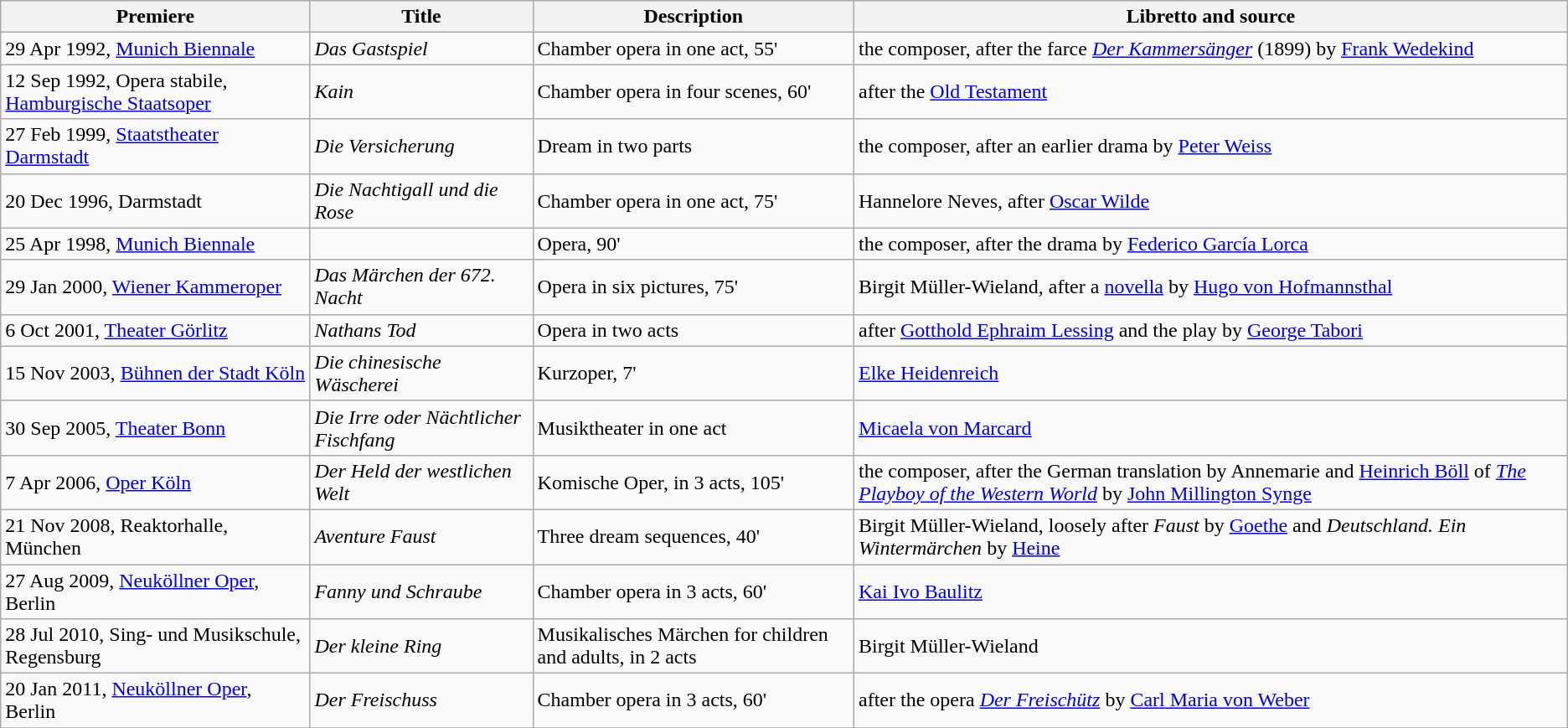<table class="wikitable sortable">
<tr>
<th>Premiere</th>
<th>Title</th>
<th class=unsortable>Description</th>
<th class=unsortable>Libretto and source</th>
</tr>
<tr>
<td>29 Apr 1992, <a href='#'>Munich Biennale</a></td>
<td><em>Das Gastspiel</em></td>
<td>Chamber opera in one act, 55'</td>
<td>the composer, after the farce <em><a href='#'>Der Kammersänger</a></em> (1899) by <a href='#'>Frank Wedekind</a></td>
</tr>
<tr>
<td>12 Sep 1992, Opera stabile, <a href='#'>Hamburgische Staatsoper</a></td>
<td><em>Kain</em></td>
<td>Chamber opera in four scenes, 60'</td>
<td>after the <a href='#'>Old Testament</a></td>
</tr>
<tr>
<td>27 Feb 1999, <a href='#'>Staatstheater Darmstadt</a></td>
<td><em>Die Versicherung</em></td>
<td>Dream in two parts</td>
<td>the composer, after an earlier drama by <a href='#'>Peter Weiss</a></td>
</tr>
<tr>
<td>20 Dec 1996, Darmstadt</td>
<td><em>Die Nachtigall und die Rose</em></td>
<td>Chamber opera in one act, 75'</td>
<td>Hannelore Neves, after <a href='#'>Oscar Wilde</a></td>
</tr>
<tr>
<td>25 Apr 1998, <a href='#'>Munich Biennale</a></td>
<td><em></em></td>
<td>Opera, 90'</td>
<td>the composer, after the drama <em></em> by <a href='#'>Federico García Lorca</a></td>
</tr>
<tr>
<td>29 Jan 2000, <a href='#'>Wiener Kammeroper</a></td>
<td><em>Das Märchen der 672. Nacht</em></td>
<td>Opera in six pictures, 75'</td>
<td>Birgit Müller-Wieland, after a <a href='#'>novella</a> by <a href='#'>Hugo von Hofmannsthal</a></td>
</tr>
<tr>
<td>6 Oct 2001, <a href='#'>Theater Görlitz</a></td>
<td><em>Nathans Tod</em></td>
<td>Opera in two acts</td>
<td>after <a href='#'>Gotthold Ephraim Lessing</a> and the play by <a href='#'>George Tabori</a></td>
</tr>
<tr>
<td>15 Nov 2003, <a href='#'>Bühnen der Stadt Köln</a></td>
<td><em>Die chinesische Wäscherei</em></td>
<td>Kurzoper, 7'</td>
<td><a href='#'>Elke Heidenreich</a></td>
</tr>
<tr>
<td>30 Sep 2005, <a href='#'>Theater Bonn</a></td>
<td><em>Die Irre oder Nächtlicher Fischfang</em></td>
<td>Musiktheater in one act</td>
<td><a href='#'>Micaela von Marcard</a></td>
</tr>
<tr>
<td>7 Apr 2006, <a href='#'>Oper Köln</a></td>
<td><em>Der Held der westlichen Welt</em></td>
<td>Komische Oper, in 3 acts, 105'</td>
<td>the composer, after the German translation by Annemarie and <a href='#'>Heinrich Böll</a> of <em><a href='#'>The Playboy of the Western World</a></em> by <a href='#'>John Millington Synge</a></td>
</tr>
<tr>
<td>21 Nov 2008, Reaktorhalle, München</td>
<td><em>Aventure Faust</em></td>
<td>Three dream sequences, 40'</td>
<td>Birgit Müller-Wieland, loosely after <em>Faust</em> by <a href='#'>Goethe</a> and <em>Deutschland. Ein Wintermärchen</em> by <a href='#'>Heine</a></td>
</tr>
<tr>
<td>27 Aug 2009, <a href='#'>Neuköllner Oper</a>, Berlin</td>
<td><em>Fanny und Schraube</em></td>
<td>Chamber opera in 3 acts, 60'</td>
<td><a href='#'>Kai Ivo Baulitz</a></td>
</tr>
<tr>
<td>28 Jul 2010, Sing- und Musikschule, Regensburg</td>
<td><em>Der kleine Ring</em></td>
<td>Musikalisches Märchen for children and adults, in 2 acts</td>
<td>Birgit Müller-Wieland</td>
</tr>
<tr>
<td>20 Jan 2011, <a href='#'>Neuköllner Oper</a>, Berlin</td>
<td><em>Der Freischuss</em></td>
<td>Chamber opera in 3 acts, 60'</td>
<td>after the opera <em><a href='#'>Der Freischütz</a></em> by <a href='#'>Carl Maria von Weber</a></td>
</tr>
<tr>
</tr>
</table>
